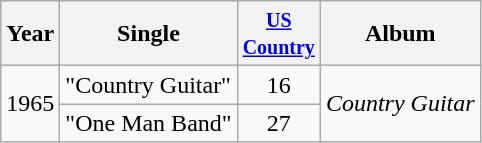<table class="wikitable">
<tr>
<th>Year</th>
<th>Single</th>
<th width="45"><small><a href='#'>US Country</a></small></th>
<th>Album</th>
</tr>
<tr>
<td rowspan="2">1965</td>
<td>"Country Guitar" <small></small></td>
<td align="center">16</td>
<td rowspan="2"><em>Country Guitar</em></td>
</tr>
<tr>
<td>"One Man Band"</td>
<td align="center">27</td>
</tr>
</table>
